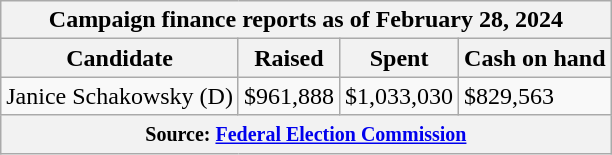<table class="wikitable sortable">
<tr>
<th colspan=4>Campaign finance reports as of February 28, 2024</th>
</tr>
<tr style="text-align:center;">
<th>Candidate</th>
<th>Raised</th>
<th>Spent</th>
<th>Cash on hand</th>
</tr>
<tr>
<td>Janice Schakowsky (D)</td>
<td>$961,888</td>
<td>$1,033,030</td>
<td>$829,563</td>
</tr>
<tr>
<th colspan="4"><small>Source: <a href='#'>Federal Election Commission</a></small></th>
</tr>
</table>
